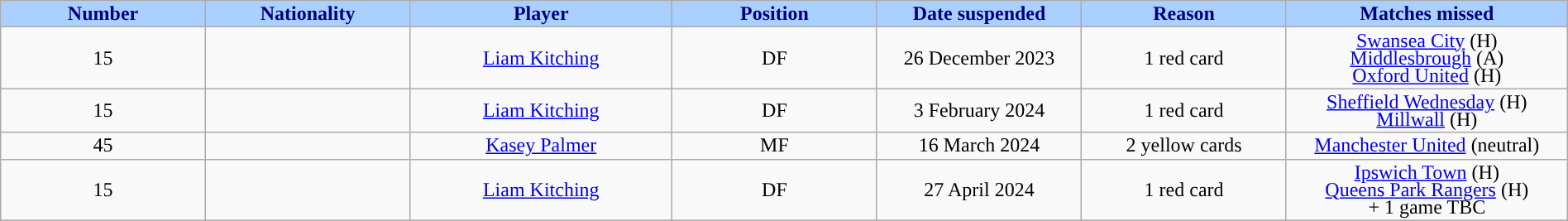<table class="wikitable sortable alternance" style="font-size:100%; text-align:center; line-height:14px; width:100%;">
<tr>
<th style="background:#AAD0FF; color:#000080; width:100px;">Number</th>
<th style="background:#AAD0FF; color:#000080; width:100px;">Nationality</th>
<th style="background:#AAD0FF; color:#000080; width:130px;">Player</th>
<th style="background:#AAD0FF; color:#000080; width:100px;">Position</th>
<th style="background:#AAD0FF; color:#000080; width:100px;">Date suspended</th>
<th style="background:#AAD0FF; color:#000080; width:100px;">Reason</th>
<th style="background:#AAD0FF; color:#000080; width:140px;">Matches missed</th>
</tr>
<tr>
<td>15</td>
<td></td>
<td><a href='#'>Liam Kitching</a></td>
<td>DF</td>
<td>26 December 2023</td>
<td>1 red card</td>
<td><a href='#'>Swansea City</a> (H)<br><a href='#'>Middlesbrough</a> (A)<br><a href='#'>Oxford United</a> (H)</td>
</tr>
<tr>
<td>15</td>
<td></td>
<td><a href='#'>Liam Kitching</a></td>
<td>DF</td>
<td>3 February 2024</td>
<td>1 red card</td>
<td><a href='#'>Sheffield Wednesday</a> (H)<br><a href='#'>Millwall</a> (H)</td>
</tr>
<tr>
<td>45</td>
<td></td>
<td><a href='#'>Kasey Palmer</a></td>
<td>MF</td>
<td>16 March 2024</td>
<td>2 yellow cards</td>
<td><a href='#'>Manchester United</a> (neutral)</td>
</tr>
<tr>
<td>15</td>
<td></td>
<td><a href='#'>Liam Kitching</a></td>
<td>DF</td>
<td>27 April 2024</td>
<td>1 red card</td>
<td><a href='#'>Ipswich Town</a> (H)<br><a href='#'>Queens Park Rangers</a> (H)<br>+ 1 game TBC</td>
</tr>
</table>
